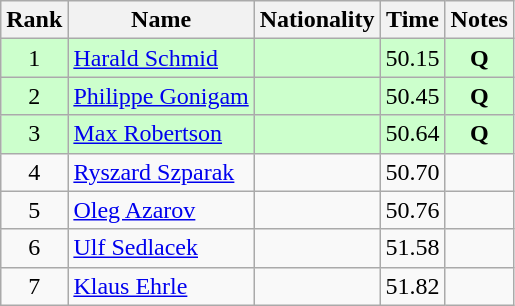<table class="wikitable sortable" style="text-align:center">
<tr>
<th>Rank</th>
<th>Name</th>
<th>Nationality</th>
<th>Time</th>
<th>Notes</th>
</tr>
<tr bgcolor=ccffcc>
<td>1</td>
<td align=left><a href='#'>Harald Schmid</a></td>
<td align=left></td>
<td>50.15</td>
<td><strong>Q</strong></td>
</tr>
<tr bgcolor=ccffcc>
<td>2</td>
<td align=left><a href='#'>Philippe Gonigam</a></td>
<td align=left></td>
<td>50.45</td>
<td><strong>Q</strong></td>
</tr>
<tr bgcolor=ccffcc>
<td>3</td>
<td align=left><a href='#'>Max Robertson</a></td>
<td align=left></td>
<td>50.64</td>
<td><strong>Q</strong></td>
</tr>
<tr>
<td>4</td>
<td align=left><a href='#'>Ryszard Szparak</a></td>
<td align=left></td>
<td>50.70</td>
<td></td>
</tr>
<tr>
<td>5</td>
<td align=left><a href='#'>Oleg Azarov</a></td>
<td align=left></td>
<td>50.76</td>
<td></td>
</tr>
<tr>
<td>6</td>
<td align=left><a href='#'>Ulf Sedlacek</a></td>
<td align=left></td>
<td>51.58</td>
<td></td>
</tr>
<tr>
<td>7</td>
<td align=left><a href='#'>Klaus Ehrle</a></td>
<td align=left></td>
<td>51.82</td>
<td></td>
</tr>
</table>
